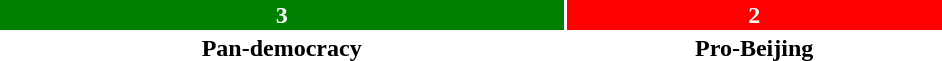<table style="width:50%; text-align:center;">
<tr style="color:white;">
<td style="background:green; width:60%;"><strong>3</strong></td>
<td style="background:red; width:40%;"><strong>2</strong></td>
</tr>
<tr>
<td><span><strong>Pan-democracy</strong></span></td>
<td><span><strong>Pro-Beijing</strong></span></td>
</tr>
</table>
